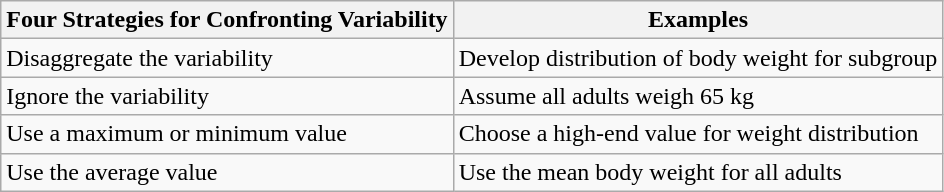<table class="wikitable">
<tr>
<th>Four Strategies for Confronting Variability</th>
<th>Examples</th>
</tr>
<tr>
<td>Disaggregate the variability</td>
<td>Develop distribution of body weight for subgroup</td>
</tr>
<tr>
<td>Ignore the variability</td>
<td>Assume all adults weigh 65 kg</td>
</tr>
<tr>
<td>Use a maximum or minimum value</td>
<td>Choose a high-end value for weight distribution</td>
</tr>
<tr>
<td>Use the average value</td>
<td>Use the mean body weight for all adults</td>
</tr>
</table>
